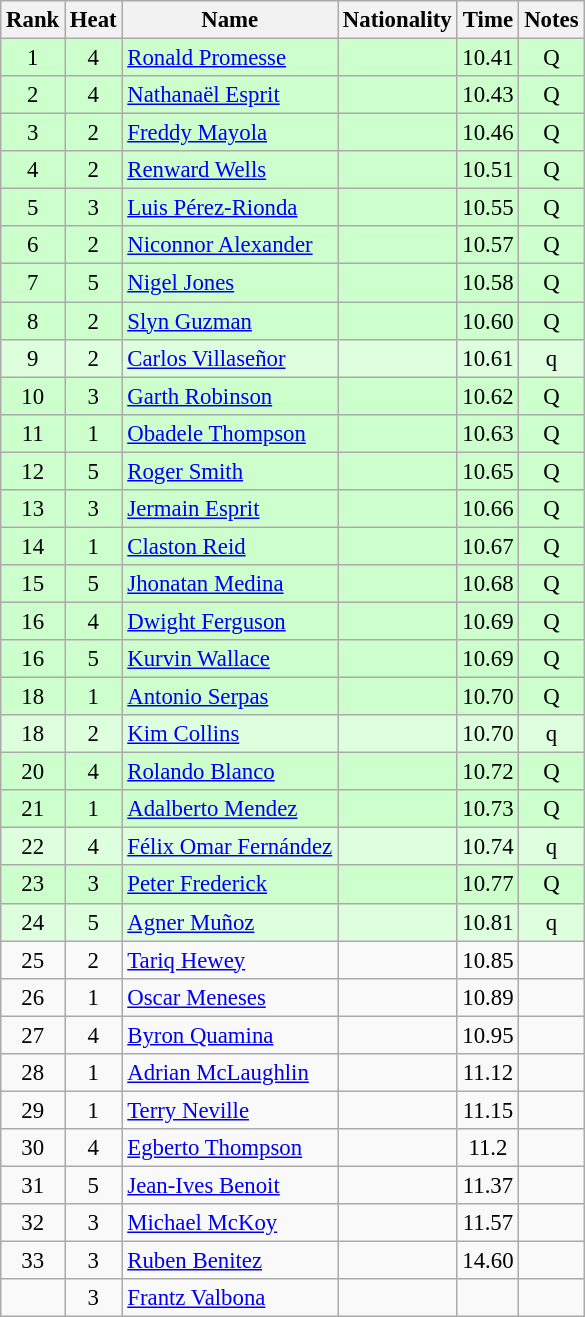<table class="wikitable sortable" style="text-align:center; font-size:95%">
<tr>
<th>Rank</th>
<th>Heat</th>
<th>Name</th>
<th>Nationality</th>
<th>Time</th>
<th>Notes</th>
</tr>
<tr bgcolor=ccffcc>
<td>1</td>
<td>4</td>
<td align=left><a href='#'>Ronald Promesse</a></td>
<td align=left></td>
<td>10.41</td>
<td>Q</td>
</tr>
<tr bgcolor=ccffcc>
<td>2</td>
<td>4</td>
<td align=left><a href='#'>Nathanaël Esprit</a></td>
<td align=left></td>
<td>10.43</td>
<td>Q</td>
</tr>
<tr bgcolor=ccffcc>
<td>3</td>
<td>2</td>
<td align=left><a href='#'>Freddy Mayola</a></td>
<td align=left></td>
<td>10.46</td>
<td>Q</td>
</tr>
<tr bgcolor=ccffcc>
<td>4</td>
<td>2</td>
<td align=left><a href='#'>Renward Wells</a></td>
<td align=left></td>
<td>10.51</td>
<td>Q</td>
</tr>
<tr bgcolor=ccffcc>
<td>5</td>
<td>3</td>
<td align=left><a href='#'>Luis Pérez-Rionda</a></td>
<td align=left></td>
<td>10.55</td>
<td>Q</td>
</tr>
<tr bgcolor=ccffcc>
<td>6</td>
<td>2</td>
<td align=left><a href='#'>Niconnor Alexander</a></td>
<td align=left></td>
<td>10.57</td>
<td>Q</td>
</tr>
<tr bgcolor=ccffcc>
<td>7</td>
<td>5</td>
<td align=left><a href='#'>Nigel Jones</a></td>
<td align=left></td>
<td>10.58</td>
<td>Q</td>
</tr>
<tr bgcolor=ccffcc>
<td>8</td>
<td>2</td>
<td align=left><a href='#'>Slyn Guzman</a></td>
<td align=left></td>
<td>10.60</td>
<td>Q</td>
</tr>
<tr bgcolor=ddffdd>
<td>9</td>
<td>2</td>
<td align=left><a href='#'>Carlos Villaseñor</a></td>
<td align=left></td>
<td>10.61</td>
<td>q</td>
</tr>
<tr bgcolor=ccffcc>
<td>10</td>
<td>3</td>
<td align=left><a href='#'>Garth Robinson</a></td>
<td align=left></td>
<td>10.62</td>
<td>Q</td>
</tr>
<tr bgcolor=ccffcc>
<td>11</td>
<td>1</td>
<td align=left><a href='#'>Obadele Thompson</a></td>
<td align=left></td>
<td>10.63</td>
<td>Q</td>
</tr>
<tr bgcolor=ccffcc>
<td>12</td>
<td>5</td>
<td align=left><a href='#'>Roger Smith</a></td>
<td align=left></td>
<td>10.65</td>
<td>Q</td>
</tr>
<tr bgcolor=ccffcc>
<td>13</td>
<td>3</td>
<td align=left><a href='#'>Jermain Esprit</a></td>
<td align=left></td>
<td>10.66</td>
<td>Q</td>
</tr>
<tr bgcolor=ccffcc>
<td>14</td>
<td>1</td>
<td align=left><a href='#'>Claston Reid</a></td>
<td align=left></td>
<td>10.67</td>
<td>Q</td>
</tr>
<tr bgcolor=ccffcc>
<td>15</td>
<td>5</td>
<td align=left><a href='#'>Jhonatan Medina</a></td>
<td align=left></td>
<td>10.68</td>
<td>Q</td>
</tr>
<tr bgcolor=ccffcc>
<td>16</td>
<td>4</td>
<td align=left><a href='#'>Dwight Ferguson</a></td>
<td align=left></td>
<td>10.69</td>
<td>Q</td>
</tr>
<tr bgcolor=ccffcc>
<td>16</td>
<td>5</td>
<td align=left><a href='#'>Kurvin Wallace</a></td>
<td align=left></td>
<td>10.69</td>
<td>Q</td>
</tr>
<tr bgcolor=ccffcc>
<td>18</td>
<td>1</td>
<td align=left><a href='#'>Antonio Serpas</a></td>
<td align=left></td>
<td>10.70</td>
<td>Q</td>
</tr>
<tr bgcolor=ddffdd>
<td>18</td>
<td>2</td>
<td align=left><a href='#'>Kim Collins</a></td>
<td align=left></td>
<td>10.70</td>
<td>q</td>
</tr>
<tr bgcolor=ccffcc>
<td>20</td>
<td>4</td>
<td align=left><a href='#'>Rolando Blanco</a></td>
<td align=left></td>
<td>10.72</td>
<td>Q</td>
</tr>
<tr bgcolor=ccffcc>
<td>21</td>
<td>1</td>
<td align=left><a href='#'>Adalberto Mendez</a></td>
<td align=left></td>
<td>10.73</td>
<td>Q</td>
</tr>
<tr bgcolor=ddffdd>
<td>22</td>
<td>4</td>
<td align=left><a href='#'>Félix Omar Fernández</a></td>
<td align=left></td>
<td>10.74</td>
<td>q</td>
</tr>
<tr bgcolor=ccffcc>
<td>23</td>
<td>3</td>
<td align=left><a href='#'>Peter Frederick</a></td>
<td align=left></td>
<td>10.77</td>
<td>Q</td>
</tr>
<tr bgcolor=ddffdd>
<td>24</td>
<td>5</td>
<td align=left><a href='#'>Agner Muñoz</a></td>
<td align=left></td>
<td>10.81</td>
<td>q</td>
</tr>
<tr>
<td>25</td>
<td>2</td>
<td align=left><a href='#'>Tariq Hewey</a></td>
<td align=left></td>
<td>10.85</td>
<td></td>
</tr>
<tr>
<td>26</td>
<td>1</td>
<td align=left><a href='#'>Oscar Meneses</a></td>
<td align=left></td>
<td>10.89</td>
<td></td>
</tr>
<tr>
<td>27</td>
<td>4</td>
<td align=left><a href='#'>Byron Quamina</a></td>
<td align=left></td>
<td>10.95</td>
<td></td>
</tr>
<tr>
<td>28</td>
<td>1</td>
<td align=left><a href='#'>Adrian McLaughlin</a></td>
<td align=left></td>
<td>11.12</td>
<td></td>
</tr>
<tr>
<td>29</td>
<td>1</td>
<td align=left><a href='#'>Terry Neville</a></td>
<td align=left></td>
<td>11.15</td>
<td></td>
</tr>
<tr>
<td>30</td>
<td>4</td>
<td align=left><a href='#'>Egberto Thompson</a></td>
<td align=left></td>
<td>11.2</td>
<td></td>
</tr>
<tr>
<td>31</td>
<td>5</td>
<td align=left><a href='#'>Jean-Ives Benoit</a></td>
<td align=left></td>
<td>11.37</td>
<td></td>
</tr>
<tr>
<td>32</td>
<td>3</td>
<td align=left><a href='#'>Michael McKoy</a></td>
<td align=left></td>
<td>11.57</td>
<td></td>
</tr>
<tr>
<td>33</td>
<td>3</td>
<td align=left><a href='#'>Ruben Benitez</a></td>
<td align=left></td>
<td>14.60</td>
<td></td>
</tr>
<tr>
<td></td>
<td>3</td>
<td align=left><a href='#'>Frantz Valbona</a></td>
<td align=left></td>
<td></td>
<td></td>
</tr>
</table>
